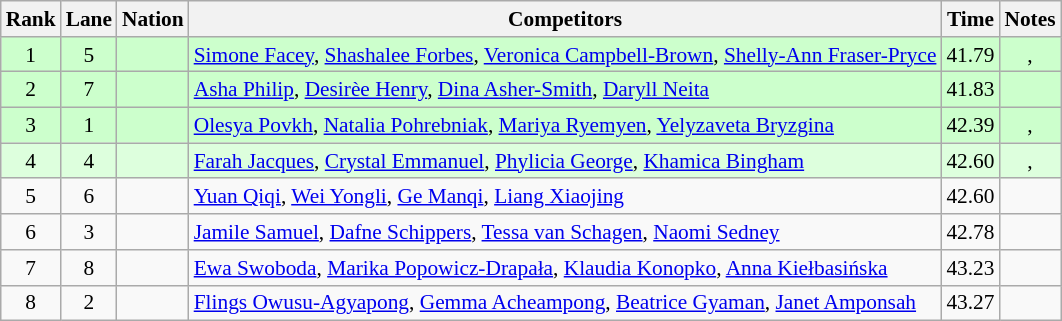<table class="wikitable sortable" style="text-align:center; font-size:89%;">
<tr>
<th>Rank</th>
<th>Lane</th>
<th>Nation</th>
<th class=unsortable>Competitors</th>
<th>Time</th>
<th class=unsortable>Notes</th>
</tr>
<tr style="background:#cfc;">
<td>1</td>
<td>5</td>
<td align=left></td>
<td align=left><a href='#'>Simone Facey</a>, <a href='#'>Shashalee Forbes</a>, <a href='#'>Veronica Campbell-Brown</a>, <a href='#'>Shelly-Ann Fraser-Pryce</a></td>
<td>41.79</td>
<td>, </td>
</tr>
<tr style="background:#cfc;">
<td>2</td>
<td>7</td>
<td align=left></td>
<td align=left><a href='#'>Asha Philip</a>, <a href='#'>Desirèe Henry</a>, <a href='#'>Dina Asher-Smith</a>, <a href='#'>Daryll Neita</a></td>
<td>41.83</td>
<td></td>
</tr>
<tr style="background:#cfc;">
<td>3</td>
<td>1</td>
<td align=left></td>
<td align=left><a href='#'>Olesya Povkh</a>, <a href='#'>Natalia Pohrebniak</a>, <a href='#'>Mariya Ryemyen</a>, <a href='#'>Yelyzaveta Bryzgina</a></td>
<td>42.39</td>
<td>, </td>
</tr>
<tr style="background:#dfd;">
<td>4</td>
<td>4</td>
<td align=left></td>
<td align=left><a href='#'>Farah Jacques</a>, <a href='#'>Crystal Emmanuel</a>, <a href='#'>Phylicia George</a>, <a href='#'>Khamica Bingham</a></td>
<td>42.60</td>
<td>, </td>
</tr>
<tr>
<td>5</td>
<td>6</td>
<td align=left></td>
<td align=left><a href='#'>Yuan Qiqi</a>, <a href='#'>Wei Yongli</a>, <a href='#'>Ge Manqi</a>, <a href='#'>Liang Xiaojing</a></td>
<td>42.60</td>
<td></td>
</tr>
<tr>
<td>6</td>
<td>3</td>
<td align=left></td>
<td align=left><a href='#'>Jamile Samuel</a>, <a href='#'>Dafne Schippers</a>, <a href='#'>Tessa van Schagen</a>, <a href='#'>Naomi Sedney</a></td>
<td>42.78</td>
<td></td>
</tr>
<tr>
<td>7</td>
<td>8</td>
<td align=left></td>
<td align=left><a href='#'>Ewa Swoboda</a>, <a href='#'>Marika Popowicz-Drapała</a>, <a href='#'>Klaudia Konopko</a>, <a href='#'>Anna Kiełbasińska</a></td>
<td>43.23</td>
<td></td>
</tr>
<tr>
<td>8</td>
<td>2</td>
<td align=left></td>
<td align=left><a href='#'>Flings Owusu-Agyapong</a>, <a href='#'>Gemma Acheampong</a>, <a href='#'>Beatrice Gyaman</a>, <a href='#'>Janet Amponsah</a></td>
<td>43.27</td>
<td></td>
</tr>
</table>
